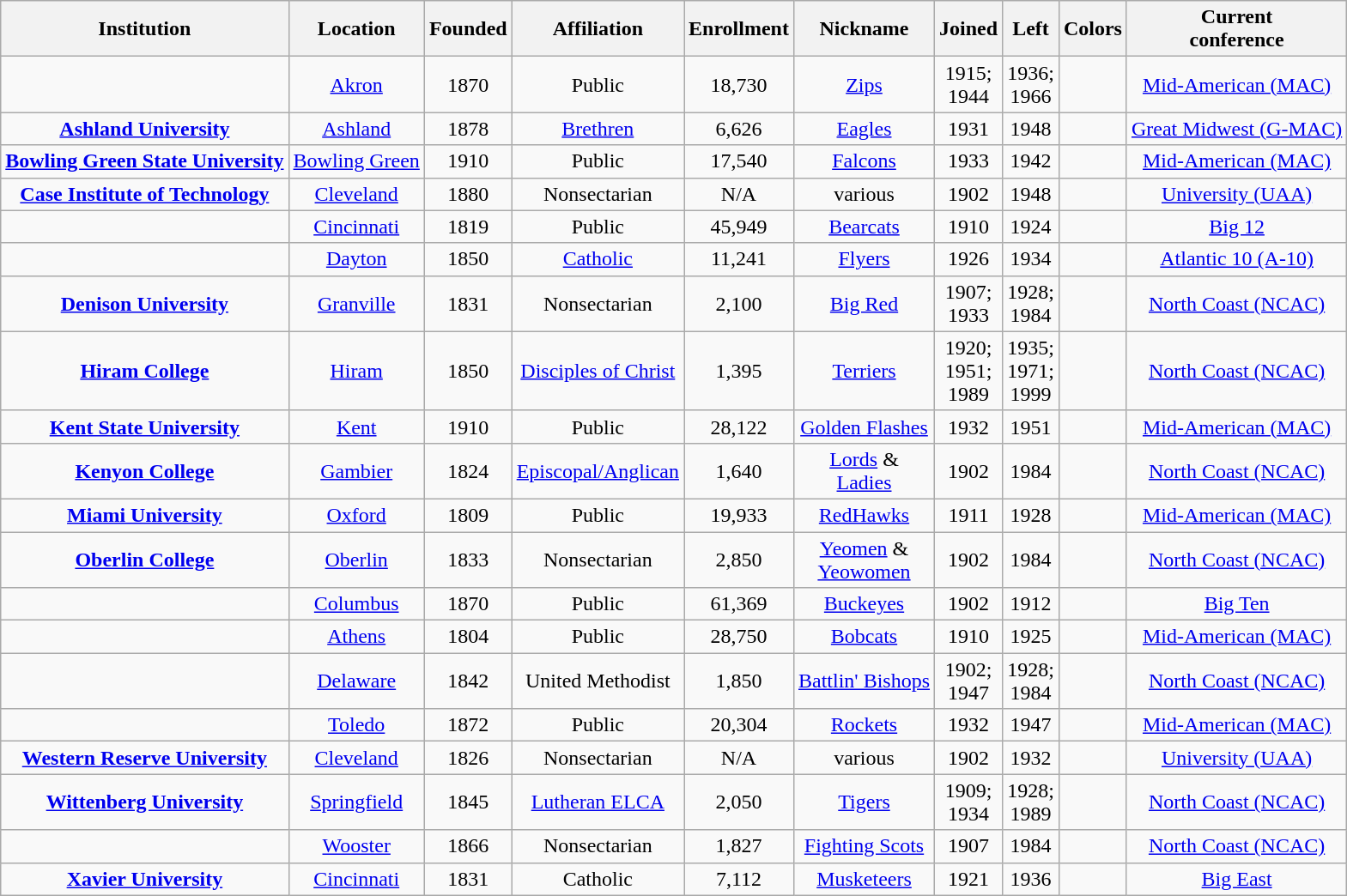<table class="wikitable sortable" style="text-align: center">
<tr>
<th>Institution</th>
<th>Location</th>
<th>Founded</th>
<th>Affiliation</th>
<th>Enrollment</th>
<th>Nickname</th>
<th>Joined</th>
<th>Left</th>
<th class="unsortable">Colors</th>
<th>Current<br>conference</th>
</tr>
<tr>
<td></td>
<td><a href='#'>Akron</a></td>
<td>1870</td>
<td>Public</td>
<td>18,730</td>
<td><a href='#'>Zips</a></td>
<td>1915;<br>1944</td>
<td>1936;<br>1966</td>
<td> </td>
<td><a href='#'>Mid-American (MAC)</a></td>
</tr>
<tr>
<td><strong><a href='#'>Ashland University</a></strong></td>
<td><a href='#'>Ashland</a></td>
<td>1878</td>
<td><a href='#'>Brethren</a></td>
<td>6,626</td>
<td><a href='#'>Eagles</a></td>
<td>1931</td>
<td>1948</td>
<td> </td>
<td><a href='#'>Great Midwest (G-MAC)</a></td>
</tr>
<tr>
<td><strong><a href='#'>Bowling Green State University</a></strong></td>
<td><a href='#'>Bowling Green</a></td>
<td>1910</td>
<td>Public</td>
<td>17,540</td>
<td><a href='#'>Falcons</a></td>
<td>1933</td>
<td>1942</td>
<td> </td>
<td><a href='#'>Mid-American (MAC)</a></td>
</tr>
<tr>
<td><strong><a href='#'>Case Institute of Technology</a></strong></td>
<td><a href='#'>Cleveland</a></td>
<td>1880</td>
<td>Nonsectarian</td>
<td>N/A</td>
<td>various</td>
<td>1902</td>
<td>1948</td>
<td> </td>
<td><a href='#'>University (UAA)</a></td>
</tr>
<tr>
<td></td>
<td><a href='#'>Cincinnati</a></td>
<td>1819</td>
<td>Public</td>
<td>45,949</td>
<td><a href='#'>Bearcats</a></td>
<td>1910</td>
<td>1924</td>
<td> </td>
<td><a href='#'>Big 12</a></td>
</tr>
<tr>
<td></td>
<td><a href='#'>Dayton</a></td>
<td>1850</td>
<td><a href='#'>Catholic</a><br></td>
<td>11,241</td>
<td><a href='#'>Flyers</a></td>
<td>1926</td>
<td>1934</td>
<td> </td>
<td><a href='#'>Atlantic 10 (A-10)</a></td>
</tr>
<tr>
<td><strong><a href='#'>Denison University</a></strong></td>
<td><a href='#'>Granville</a></td>
<td>1831</td>
<td>Nonsectarian</td>
<td>2,100</td>
<td><a href='#'>Big Red</a></td>
<td>1907;<br>1933</td>
<td>1928;<br>1984</td>
<td> </td>
<td><a href='#'>North Coast (NCAC)</a></td>
</tr>
<tr>
<td><strong><a href='#'>Hiram College</a></strong></td>
<td><a href='#'>Hiram</a></td>
<td>1850</td>
<td><a href='#'>Disciples of Christ</a></td>
<td>1,395</td>
<td><a href='#'>Terriers</a></td>
<td>1920;<br>1951;<br>1989</td>
<td>1935;<br>1971;<br>1999</td>
<td> </td>
<td><a href='#'>North Coast (NCAC)</a></td>
</tr>
<tr>
<td><strong><a href='#'>Kent State University</a></strong></td>
<td><a href='#'>Kent</a></td>
<td>1910</td>
<td>Public</td>
<td>28,122</td>
<td><a href='#'>Golden Flashes</a></td>
<td>1932</td>
<td>1951</td>
<td> </td>
<td><a href='#'>Mid-American (MAC)</a></td>
</tr>
<tr>
<td><strong><a href='#'>Kenyon College</a></strong></td>
<td><a href='#'>Gambier</a></td>
<td>1824</td>
<td><a href='#'>Episcopal/Anglican</a></td>
<td>1,640</td>
<td><a href='#'>Lords</a> &<br><a href='#'>Ladies</a></td>
<td>1902</td>
<td>1984</td>
<td> </td>
<td><a href='#'>North Coast (NCAC)</a></td>
</tr>
<tr>
<td><strong><a href='#'>Miami University</a></strong></td>
<td><a href='#'>Oxford</a></td>
<td>1809</td>
<td>Public</td>
<td>19,933</td>
<td><a href='#'>RedHawks</a></td>
<td>1911</td>
<td>1928</td>
<td> </td>
<td><a href='#'>Mid-American (MAC)</a></td>
</tr>
<tr>
<td><strong><a href='#'>Oberlin College</a></strong></td>
<td><a href='#'>Oberlin</a></td>
<td>1833</td>
<td>Nonsectarian</td>
<td>2,850</td>
<td><a href='#'>Yeomen</a> &<br><a href='#'>Yeowomen</a></td>
<td>1902</td>
<td>1984</td>
<td> </td>
<td><a href='#'>North Coast (NCAC)</a></td>
</tr>
<tr>
<td></td>
<td><a href='#'>Columbus</a></td>
<td>1870</td>
<td>Public</td>
<td>61,369</td>
<td><a href='#'>Buckeyes</a></td>
<td>1902</td>
<td>1912</td>
<td> </td>
<td><a href='#'>Big Ten</a></td>
</tr>
<tr>
<td></td>
<td><a href='#'>Athens</a></td>
<td>1804</td>
<td>Public</td>
<td>28,750</td>
<td><a href='#'>Bobcats</a></td>
<td>1910</td>
<td>1925</td>
<td> </td>
<td><a href='#'>Mid-American (MAC)</a></td>
</tr>
<tr>
<td></td>
<td><a href='#'>Delaware</a></td>
<td>1842</td>
<td>United Methodist</td>
<td>1,850</td>
<td><a href='#'>Battlin' Bishops</a></td>
<td>1902;<br>1947</td>
<td>1928;<br>1984</td>
<td> </td>
<td><a href='#'>North Coast (NCAC)</a></td>
</tr>
<tr>
<td></td>
<td><a href='#'>Toledo</a></td>
<td>1872</td>
<td>Public</td>
<td>20,304</td>
<td><a href='#'>Rockets</a></td>
<td>1932</td>
<td>1947</td>
<td> </td>
<td><a href='#'>Mid-American (MAC)</a></td>
</tr>
<tr>
<td><strong><a href='#'>Western Reserve University</a></strong></td>
<td><a href='#'>Cleveland</a></td>
<td>1826</td>
<td>Nonsectarian</td>
<td>N/A</td>
<td>various</td>
<td>1902</td>
<td>1932</td>
<td> </td>
<td><a href='#'>University (UAA)</a></td>
</tr>
<tr>
<td><strong><a href='#'>Wittenberg University</a></strong></td>
<td><a href='#'>Springfield</a></td>
<td>1845</td>
<td><a href='#'>Lutheran ELCA</a></td>
<td>2,050</td>
<td><a href='#'>Tigers</a></td>
<td>1909;<br>1934</td>
<td>1928;<br>1989</td>
<td> </td>
<td><a href='#'>North Coast (NCAC)</a></td>
</tr>
<tr>
<td></td>
<td><a href='#'>Wooster</a></td>
<td>1866</td>
<td>Nonsectarian</td>
<td>1,827</td>
<td><a href='#'>Fighting Scots</a></td>
<td>1907</td>
<td>1984</td>
<td> </td>
<td><a href='#'>North Coast (NCAC)</a></td>
</tr>
<tr>
<td><strong><a href='#'>Xavier University</a></strong></td>
<td><a href='#'>Cincinnati</a></td>
<td>1831</td>
<td>Catholic<br></td>
<td>7,112</td>
<td><a href='#'>Musketeers</a></td>
<td>1921</td>
<td>1936</td>
<td>  </td>
<td><a href='#'>Big East</a></td>
</tr>
</table>
